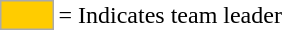<table>
<tr>
<td style="background-color:#FFCC00; border:1px solid #aaaaaa; width:2em;"></td>
<td>= Indicates team leader</td>
</tr>
</table>
